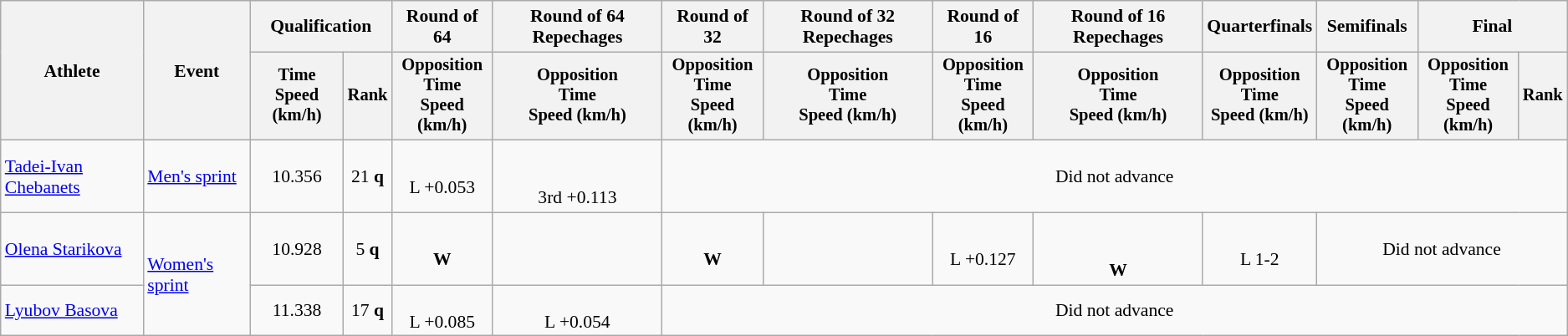<table class="wikitable" style="font-size:90%">
<tr>
<th rowspan=2>Athlete</th>
<th rowspan=2>Event</th>
<th colspan=2>Qualification</th>
<th>Round of 64</th>
<th>Round of 64 Repechages</th>
<th>Round of 32</th>
<th>Round of 32 Repechages</th>
<th>Round of 16</th>
<th>Round of 16 Repechages</th>
<th>Quarterfinals</th>
<th>Semifinals</th>
<th colspan=2>Final</th>
</tr>
<tr style="font-size:95%">
<th>Time<br>Speed (km/h)</th>
<th>Rank</th>
<th>Opposition<br>Time<br>Speed (km/h)</th>
<th>Opposition<br>Time<br>Speed (km/h)</th>
<th>Opposition<br>Time<br>Speed (km/h)</th>
<th>Opposition<br>Time<br>Speed (km/h)</th>
<th>Opposition<br>Time<br>Speed (km/h)</th>
<th>Opposition<br>Time<br>Speed (km/h)</th>
<th>Opposition<br>Time<br>Speed (km/h)</th>
<th>Opposition<br>Time<br>Speed (km/h)</th>
<th>Opposition<br>Time<br>Speed (km/h)</th>
<th>Rank</th>
</tr>
<tr align=center>
<td align=left><a href='#'>Tadei-Ivan Chebanets</a></td>
<td align=left><a href='#'>Men's sprint</a></td>
<td>10.356</td>
<td>21 <strong>q</strong></td>
<td><br>L +0.053 </td>
<td><br><br>3rd +0.113</td>
<td colspan=8>Did not advance</td>
</tr>
<tr align=center>
<td align=left><a href='#'>Olena Starikova</a></td>
<td align=left rowspan=2><a href='#'>Women's sprint</a></td>
<td>10.928</td>
<td>5 <strong>q</strong></td>
<td><br><strong>W</strong></td>
<td></td>
<td><br><strong>W</strong></td>
<td></td>
<td><br>L +0.127 </td>
<td><br><br><strong>W</strong></td>
<td><br>L 1-2</td>
<td colspan=3>Did not advance</td>
</tr>
<tr align=center>
<td align=left><a href='#'>Lyubov Basova</a></td>
<td>11.338</td>
<td>17 <strong>q</strong></td>
<td><br>L +0.085 </td>
<td><br>L +0.054</td>
<td colspan=8>Did not advance</td>
</tr>
</table>
